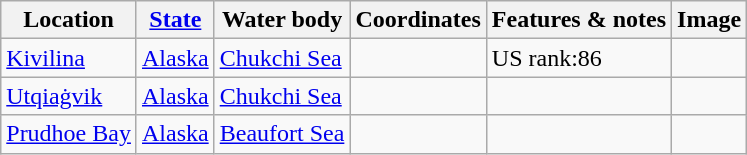<table class="wikitable sortable">
<tr>
<th>Location</th>
<th><a href='#'>State</a></th>
<th>Water body</th>
<th>Coordinates</th>
<th>Features & notes</th>
<th class="unsortable">Image</th>
</tr>
<tr>
<td><a href='#'>Kivilina</a></td>
<td><a href='#'>Alaska</a></td>
<td><a href='#'>Chukchi Sea</a></td>
<td></td>
<td>US rank:86</td>
<td></td>
</tr>
<tr>
<td><a href='#'>Utqiaġvik</a></td>
<td><a href='#'>Alaska</a></td>
<td><a href='#'>Chukchi Sea</a></td>
<td></td>
<td></td>
<td></td>
</tr>
<tr>
<td><a href='#'>Prudhoe Bay</a></td>
<td><a href='#'>Alaska</a></td>
<td><a href='#'>Beaufort Sea</a></td>
<td></td>
<td></td>
<td></td>
</tr>
</table>
